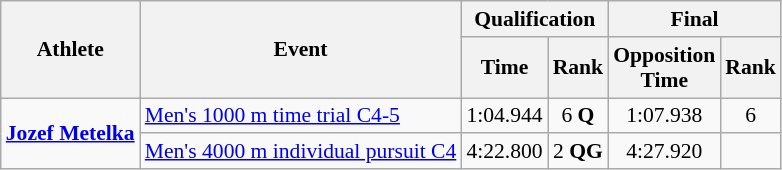<table class=wikitable style="font-size:90%">
<tr>
<th rowspan="2">Athlete</th>
<th rowspan="2">Event</th>
<th colspan="2">Qualification</th>
<th colspan="2">Final</th>
</tr>
<tr>
<th>Time</th>
<th>Rank</th>
<th>Opposition<br>Time</th>
<th>Rank</th>
</tr>
<tr align=center>
<td align=left rowspan="2"><strong><a href='#'>Jozef Metelka</a></strong></td>
<td align=left><a href='#'>Men's 1000 m time trial C4-5</a></td>
<td>1:04.944</td>
<td>6 <strong>Q</strong></td>
<td>1:07.938</td>
<td>6</td>
</tr>
<tr align=center>
<td align=left><a href='#'>Men's 4000 m individual pursuit C4</a></td>
<td>4:22.800</td>
<td>2 <strong>QG</strong></td>
<td>4:27.920</td>
<td></td>
</tr>
</table>
